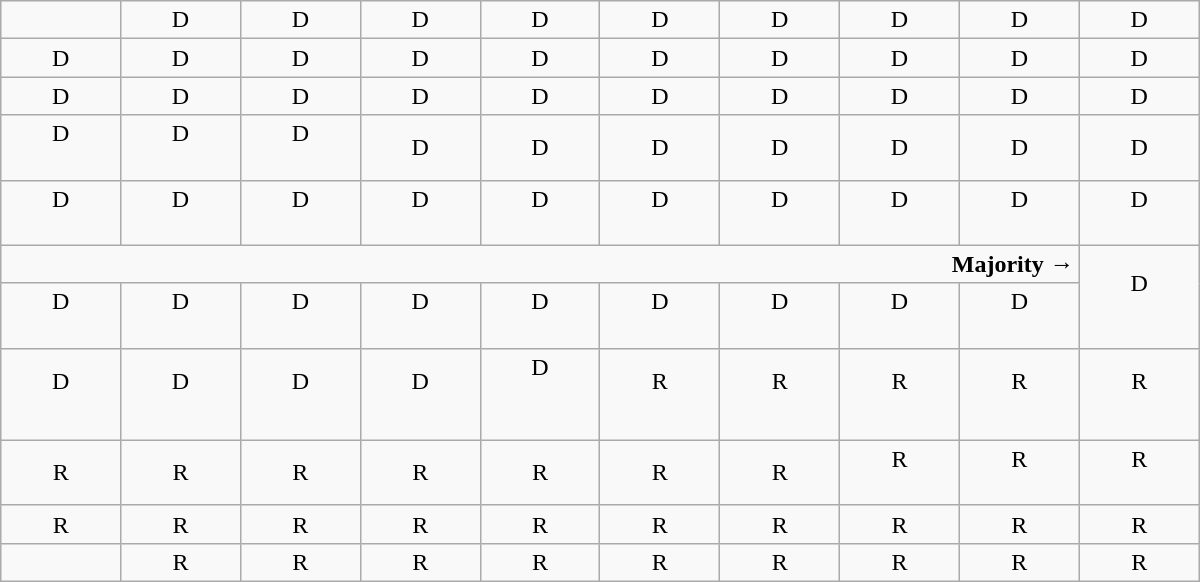<table class="wikitable" style="text-align:center" width=800px>
<tr>
<td> </td>
<td>D</td>
<td>D</td>
<td>D</td>
<td>D</td>
<td>D</td>
<td>D</td>
<td>D</td>
<td>D</td>
<td>D</td>
</tr>
<tr>
<td width=50px >D</td>
<td width=50px >D</td>
<td width=50px >D</td>
<td width=50px >D</td>
<td width=50px >D</td>
<td width=50px >D</td>
<td width=50px >D</td>
<td width=50px >D</td>
<td width=50px >D</td>
<td width=50px >D</td>
</tr>
<tr>
<td>D</td>
<td>D</td>
<td>D</td>
<td>D</td>
<td>D</td>
<td>D</td>
<td>D</td>
<td>D</td>
<td>D</td>
<td>D</td>
</tr>
<tr>
<td>D<br><br></td>
<td>D<br><br></td>
<td>D<br><br></td>
<td>D</td>
<td>D</td>
<td>D</td>
<td>D</td>
<td>D</td>
<td>D</td>
<td>D</td>
</tr>
<tr>
<td>D<br><br></td>
<td>D<br><br></td>
<td>D<br><br></td>
<td>D<br><br></td>
<td>D<br><br></td>
<td>D<br><br></td>
<td>D<br><br></td>
<td>D<br><br></td>
<td>D<br><br></td>
<td>D<br><br></td>
</tr>
<tr>
<td colspan=9 align=right><strong>Majority →</strong></td>
<td rowspan=2 >D<br><br></td>
</tr>
<tr>
<td>D<br><br></td>
<td>D<br><br></td>
<td>D<br><br></td>
<td>D<br><br></td>
<td>D<br><br></td>
<td>D<br><br></td>
<td>D<br><br></td>
<td>D<br><br></td>
<td>D<br><br></td>
</tr>
<tr>
<td>D<br><br></td>
<td>D<br><br></td>
<td>D<br><br></td>
<td>D<br><br></td>
<td>D<br><br><br></td>
<td>R<br><br></td>
<td>R<br><br></td>
<td>R<br><br></td>
<td>R<br><br></td>
<td>R<br><br></td>
</tr>
<tr>
<td>R</td>
<td>R</td>
<td>R</td>
<td>R</td>
<td>R</td>
<td>R</td>
<td>R</td>
<td>R<br><br></td>
<td>R<br><br></td>
<td>R<br><br></td>
</tr>
<tr>
<td>R</td>
<td>R</td>
<td>R</td>
<td>R</td>
<td>R</td>
<td>R</td>
<td>R</td>
<td>R</td>
<td>R</td>
<td>R</td>
</tr>
<tr>
<td> </td>
<td>R</td>
<td>R</td>
<td>R</td>
<td>R</td>
<td>R</td>
<td>R</td>
<td>R</td>
<td>R</td>
<td>R</td>
</tr>
</table>
